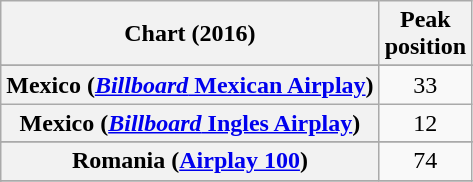<table class="wikitable plainrowheaders sortable" style="text-align:center;">
<tr>
<th scope="col">Chart (2016)</th>
<th scope="col">Peak<br>position</th>
</tr>
<tr>
</tr>
<tr>
</tr>
<tr>
</tr>
<tr>
<th scope="row">Mexico (<a href='#'><em>Billboard</em> Mexican Airplay</a>)</th>
<td>33</td>
</tr>
<tr>
<th scope="row">Mexico (<a href='#'><em>Billboard</em> Ingles Airplay</a>)</th>
<td>12</td>
</tr>
<tr>
</tr>
<tr>
<th scope="row">Romania (<a href='#'>Airplay 100</a>)</th>
<td>74</td>
</tr>
<tr>
</tr>
<tr>
</tr>
<tr>
</tr>
<tr>
</tr>
<tr>
</tr>
<tr>
</tr>
<tr>
</tr>
</table>
